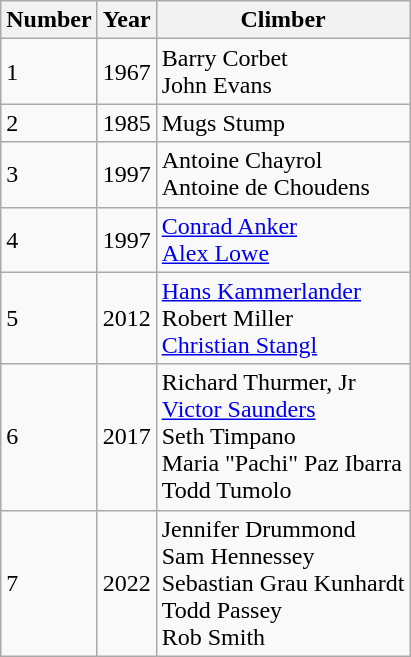<table class="wikitable">
<tr>
<th>Number</th>
<th>Year</th>
<th>Climber</th>
</tr>
<tr>
<td>1</td>
<td>1967</td>
<td>Barry Corbet <br> John Evans</td>
</tr>
<tr>
<td>2</td>
<td>1985</td>
<td>Mugs Stump</td>
</tr>
<tr>
<td>3</td>
<td>1997</td>
<td>Antoine Chayrol <br> Antoine de Choudens</td>
</tr>
<tr>
<td>4</td>
<td>1997</td>
<td><a href='#'>Conrad Anker</a> <br> <a href='#'>Alex Lowe</a></td>
</tr>
<tr>
<td>5</td>
<td>2012</td>
<td><a href='#'>Hans Kammerlander</a> <br> Robert Miller <br> <a href='#'>Christian Stangl</a></td>
</tr>
<tr>
<td>6</td>
<td>2017</td>
<td>Richard Thurmer, Jr  <br> <a href='#'>Victor Saunders</a>  <br> Seth Timpano  <br> Maria "Pachi" Paz Ibarra  <br> Todd Tumolo</td>
</tr>
<tr>
<td>7</td>
<td>2022</td>
<td>Jennifer Drummond <br> Sam Hennessey <br> Sebastian Grau Kunhardt <br> Todd Passey <br> Rob Smith</td>
</tr>
</table>
